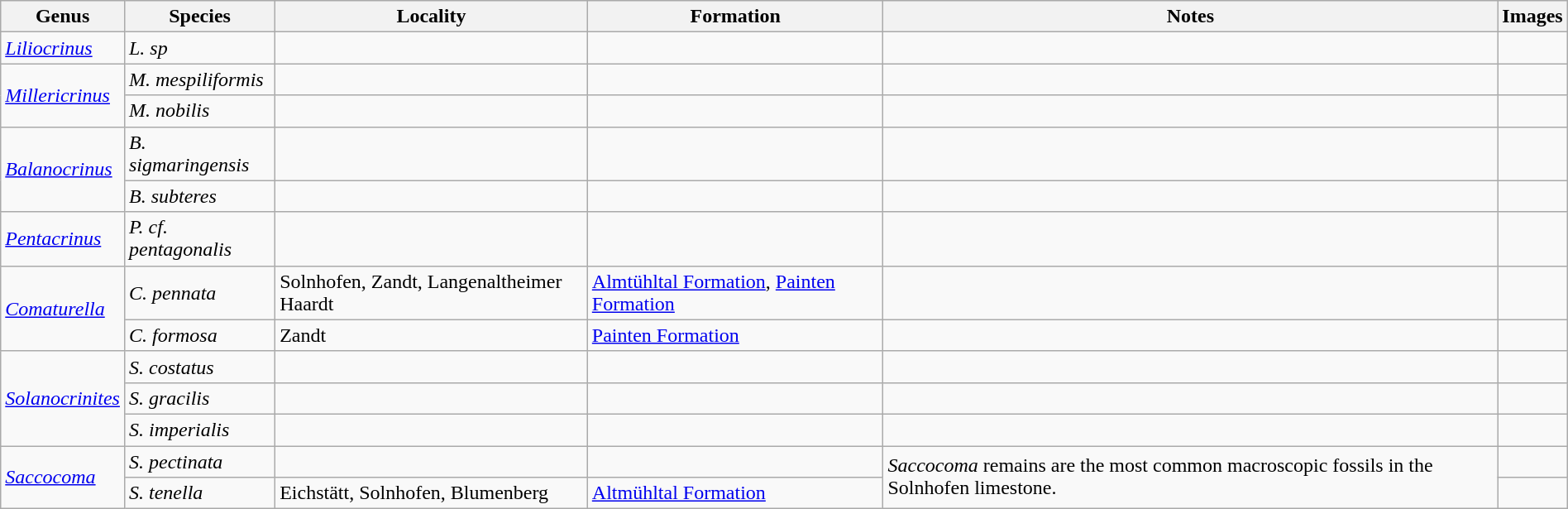<table class="wikitable" align="center"  width="100%">
<tr>
<th>Genus</th>
<th>Species</th>
<th>Locality</th>
<th>Formation</th>
<th>Notes</th>
<th>Images</th>
</tr>
<tr>
<td><em><a href='#'>Liliocrinus</a></em></td>
<td><em>L. sp</em></td>
<td></td>
<td></td>
<td></td>
<td></td>
</tr>
<tr>
<td rowspan="2"><em><a href='#'>Millericrinus</a></em></td>
<td><em>M. mespiliformis</em></td>
<td></td>
<td></td>
<td></td>
<td></td>
</tr>
<tr>
<td><em>M. nobilis</em></td>
<td></td>
<td></td>
<td></td>
<td></td>
</tr>
<tr>
<td rowspan="2"><em><a href='#'>Balanocrinus</a></em></td>
<td><em>B. sigmaringensis</em></td>
<td></td>
<td></td>
<td></td>
<td></td>
</tr>
<tr>
<td><em>B. subteres</em></td>
<td></td>
<td></td>
<td></td>
<td></td>
</tr>
<tr>
<td><em><a href='#'>Pentacrinus</a></em></td>
<td><em>P. cf. pentagonalis</em></td>
<td></td>
<td></td>
<td></td>
<td></td>
</tr>
<tr>
<td rowspan="2"><em><a href='#'>Comaturella</a></em></td>
<td><em>C. pennata</em></td>
<td>Solnhofen, Zandt, Langenaltheimer Haardt</td>
<td><a href='#'>Almtühltal Formation</a>, <a href='#'>Painten Formation</a></td>
<td></td>
<td></td>
</tr>
<tr>
<td><em>C. formosa</em></td>
<td>Zandt</td>
<td><a href='#'>Painten Formation</a></td>
<td></td>
<td></td>
</tr>
<tr>
<td rowspan="3"><em><a href='#'>Solanocrinites</a></em></td>
<td><em>S. costatus</em></td>
<td></td>
<td></td>
<td></td>
<td></td>
</tr>
<tr>
<td><em>S. gracilis</em></td>
<td></td>
<td></td>
<td></td>
<td></td>
</tr>
<tr>
<td><em>S. imperialis</em></td>
<td></td>
<td></td>
<td></td>
<td></td>
</tr>
<tr>
<td rowspan="2"><em><a href='#'>Saccocoma</a></em></td>
<td><em>S. pectinata</em></td>
<td></td>
<td></td>
<td rowspan="2"><em>Saccocoma</em> remains are the most common macroscopic fossils in the Solnhofen limestone.</td>
<td></td>
</tr>
<tr>
<td><em>S. tenella</em></td>
<td>Eichstätt, Solnhofen, Blumenberg</td>
<td><a href='#'>Altmühltal Formation</a></td>
<td></td>
</tr>
</table>
